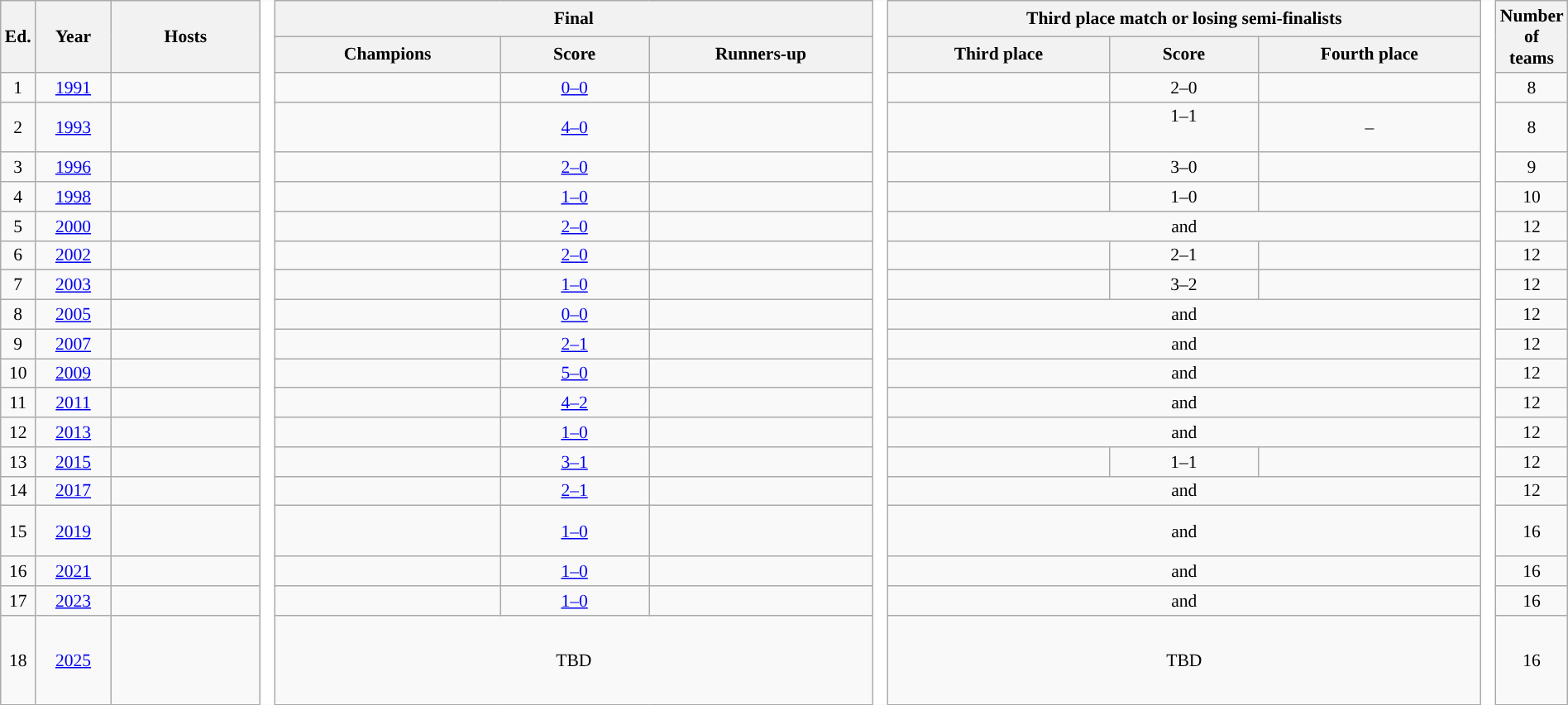<table class="wikitable sortable" style="font-size:90%; text-align:center; width:100%;">
<tr>
<th rowspan="2" style="width:2%;">Ed.</th>
<th rowspan="2" style="width:5%;">Year</th>
<th rowspan="2" style="width:10%;">Hosts</th>
<td width="1%" rowspan=21 style="background-color:#ffffff;border-top-style:hidden; border-bottom-style:hidden;"></td>
<th colspan=3>Final</th>
<td width="1%" rowspan=21 style="background-color:#ffffff;border-top-style:hidden; border-bottom-style:hidden;"></td>
<th colspan=3>Third place match or losing semi-finalists</th>
<td width="1%" rowspan=21 style="background-color:#ffffff;border-top-style:hidden; border-bottom-style:hidden;"></td>
<th rowspan=2>Number of teams</th>
</tr>
<tr>
<th style="width:15%;">Champions</th>
<th style="width:10%;">Score</th>
<th style="width:15%;">Runners-up</th>
<th style="width:15%;">Third place</th>
<th style="width:10%;">Score</th>
<th style="width:15%;">Fourth place</th>
</tr>
<tr>
<td>1</td>
<td><a href='#'>1991</a></td>
<td align=left></td>
<td></td>
<td><a href='#'>0–0</a><br><small></small></td>
<td></td>
<td></td>
<td>2–0</td>
<td></td>
<td>8</td>
</tr>
<tr>
<td>2</td>
<td><a href='#'>1993</a></td>
<td align=left><br></td>
<td></td>
<td><a href='#'>4–0</a></td>
<td></td>
<td><br></td>
<td>1–1<br><small></small><br></td>
<td>–<br></td>
<td>8</td>
</tr>
<tr>
<td>3</td>
<td><a href='#'>1996</a></td>
<td align=left></td>
<td></td>
<td><a href='#'>2–0</a></td>
<td></td>
<td></td>
<td>3–0</td>
<td></td>
<td>9</td>
</tr>
<tr>
<td>4</td>
<td><a href='#'>1998</a></td>
<td align=left></td>
<td></td>
<td><a href='#'>1–0</a></td>
<td></td>
<td></td>
<td>1–0</td>
<td></td>
<td>10</td>
</tr>
<tr>
<td>5</td>
<td><a href='#'>2000</a></td>
<td align=left></td>
<td></td>
<td><a href='#'>2–0</a></td>
<td></td>
<td colspan="3"> and </td>
<td>12</td>
</tr>
<tr>
<td>6</td>
<td><a href='#'>2002</a></td>
<td align=left></td>
<td></td>
<td><a href='#'>2–0</a></td>
<td></td>
<td></td>
<td>2–1</td>
<td></td>
<td>12</td>
</tr>
<tr>
<td>7</td>
<td><a href='#'>2003</a></td>
<td align=left><br></td>
<td></td>
<td><a href='#'>1–0</a><br><small></small></td>
<td></td>
<td></td>
<td>3–2</td>
<td></td>
<td>12</td>
</tr>
<tr>
<td>8</td>
<td><a href='#'>2005</a></td>
<td align=left></td>
<td></td>
<td><a href='#'>0–0</a><br><small></small></td>
<td></td>
<td colspan="3"> and </td>
<td>12</td>
</tr>
<tr>
<td>9</td>
<td><a href='#'>2007</a></td>
<td align=left></td>
<td></td>
<td><a href='#'>2–1</a></td>
<td></td>
<td colspan="3"> and </td>
<td>12</td>
</tr>
<tr>
<td>10</td>
<td><a href='#'>2009</a></td>
<td align=left></td>
<td></td>
<td><a href='#'>5–0</a></td>
<td></td>
<td colspan="3"> and </td>
<td>12</td>
</tr>
<tr>
<td>11</td>
<td><a href='#'>2011</a></td>
<td align=left></td>
<td></td>
<td><a href='#'>4–2</a></td>
<td></td>
<td colspan="3"> and </td>
<td>12</td>
</tr>
<tr>
<td>12</td>
<td><a href='#'>2013</a></td>
<td align=left></td>
<td></td>
<td><a href='#'>1–0</a></td>
<td></td>
<td colspan="3"> and </td>
<td>12</td>
</tr>
<tr>
<td>13</td>
<td><a href='#'>2015</a></td>
<td align=left><br></td>
<td></td>
<td><a href='#'>3–1</a></td>
<td></td>
<td></td>
<td>1–1<br><small></small></td>
<td></td>
<td>12</td>
</tr>
<tr>
<td>14</td>
<td><a href='#'>2017</a></td>
<td align=left></td>
<td></td>
<td><a href='#'>2–1</a></td>
<td></td>
<td colspan="3"> and </td>
<td>12</td>
</tr>
<tr>
<td>15</td>
<td><a href='#'>2019</a></td>
<td align=left><br><br></td>
<td></td>
<td><a href='#'>1–0</a></td>
<td></td>
<td colspan="3"> and </td>
<td>16</td>
</tr>
<tr>
<td>16</td>
<td><a href='#'>2021</a></td>
<td align=left></td>
<td></td>
<td><a href='#'>1–0</a><br><small></small></td>
<td></td>
<td colspan="3"> and </td>
<td>16</td>
</tr>
<tr>
<td>17</td>
<td><a href='#'>2023</a></td>
<td align=left><br></td>
<td></td>
<td><a href='#'>1–0</a></td>
<td></td>
<td colspan="3"> and </td>
<td>16</td>
</tr>
<tr style=" height:5em;">
<td>18</td>
<td><a href='#'>2025</a></td>
<td align=left><br></td>
<td colspan="3">TBD</td>
<td colspan="3">TBD</td>
<td>16</td>
</tr>
</table>
